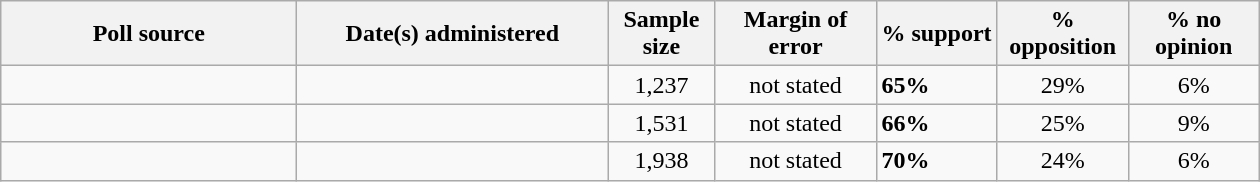<table class="wikitable">
<tr style="text-align:right;">
<th style="width:190px;">Poll source</th>
<th style="width:200px;">Date(s) administered</th>
<th style=max-width:4em>Sample size</th>
<th style="width:100px;">Margin of error</th>
<th style=max-width:5em>% support</th>
<th style=max-width:5em>% opposition</th>
<th style=max-width:5em>% no opinion</th>
</tr>
<tr>
<td></td>
<td align=center></td>
<td align=center>1,237</td>
<td align=center>not stated</td>
<td><strong>65%</strong></td>
<td align=center>29%</td>
<td align=center>6%</td>
</tr>
<tr>
<td></td>
<td align=center></td>
<td align=center>1,531</td>
<td align=center>not stated</td>
<td><strong>66%</strong></td>
<td align=center>25%</td>
<td align=center>9%</td>
</tr>
<tr>
<td></td>
<td align=center></td>
<td align=center>1,938</td>
<td align=center>not stated</td>
<td><strong>70%</strong></td>
<td align=center>24%</td>
<td align=center>6%</td>
</tr>
</table>
